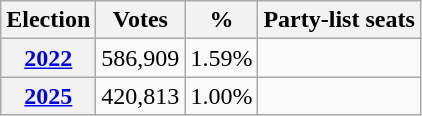<table class="wikitable" style="text-align:center">
<tr>
<th>Election</th>
<th>Votes</th>
<th>%</th>
<th>Party-list seats</th>
</tr>
<tr>
<th><a href='#'>2022</a></th>
<td>586,909</td>
<td>1.59%</td>
<td></td>
</tr>
<tr>
<th><a href='#'>2025</a></th>
<td>420,813</td>
<td>1.00%</td>
<td></td>
</tr>
</table>
